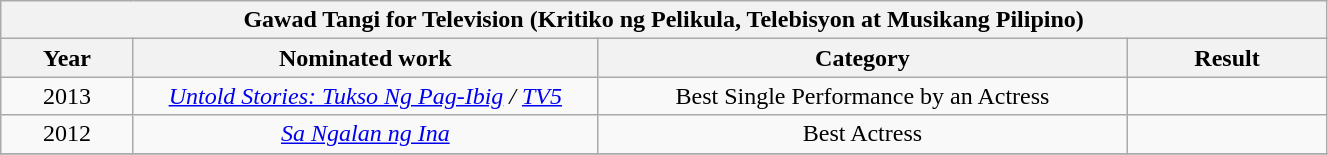<table width="70%" class="wikitable sortable">
<tr>
<th colspan="4" align="center">Gawad Tangi for Television (Kritiko ng Pelikula, Telebisyon at Musikang Pilipino)</th>
</tr>
<tr>
<th width="10%">Year</th>
<th width="35%">Nominated work</th>
<th width="40%">Category</th>
<th width="15%">Result</th>
</tr>
<tr>
<td align="center">2013</td>
<td align="center"><em><a href='#'>Untold Stories: Tukso Ng Pag-Ibig</a>  /  <a href='#'>TV5</a></em></td>
<td align="center">Best Single Performance by an Actress</td>
<td></td>
</tr>
<tr>
<td align="center">2012</td>
<td align="center"><em><a href='#'>Sa Ngalan ng Ina</a></em></td>
<td align="center">Best Actress</td>
<td></td>
</tr>
<tr>
</tr>
</table>
